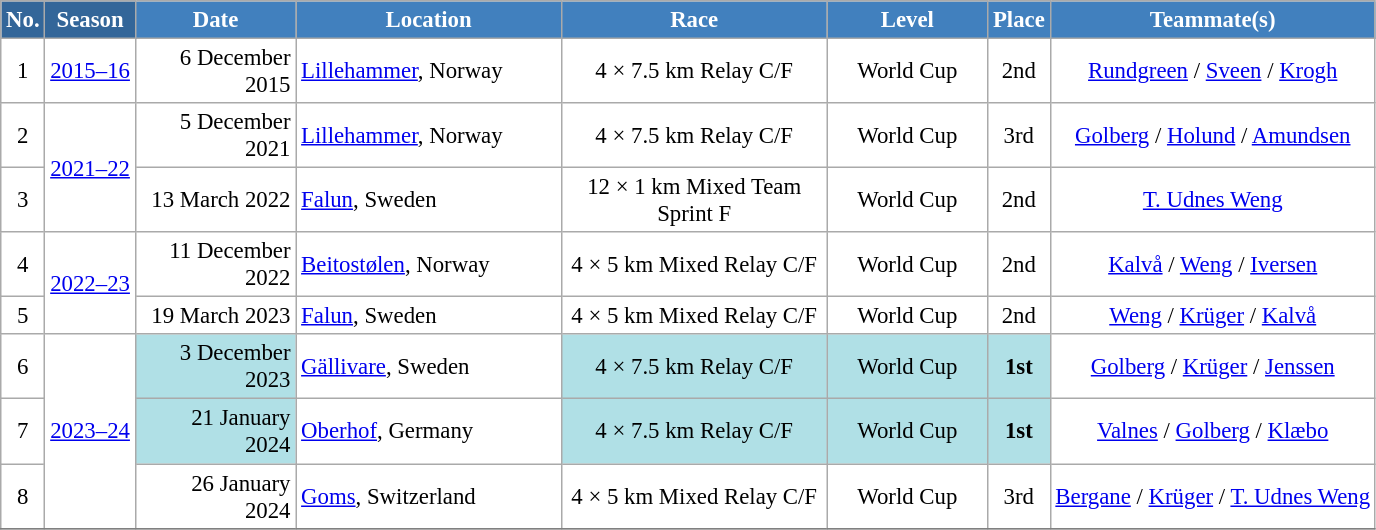<table class="wikitable sortable" style="font-size:95%; text-align:center; border:grey solid 1px; border-collapse:collapse; background:#ffffff;">
<tr style="background:#efefef;">
<th style="background-color:#369; color:white;">No.</th>
<th style="background-color:#369; color:white;">Season</th>
<th style="background-color:#4180be; color:white; width:100px;">Date</th>
<th style="background-color:#4180be; color:white; width:170px;">Location</th>
<th style="background-color:#4180be; color:white; width:170px;">Race</th>
<th style="background-color:#4180be; color:white; width:100px;">Level</th>
<th style="background-color:#4180be; color:white;">Place</th>
<th style="background-color:#4180be; color:white;">Teammate(s)</th>
</tr>
<tr>
<td align=center>1</td>
<td rowspan=1 align=center><a href='#'>2015–16</a></td>
<td align=right>6 December 2015</td>
<td align=left> <a href='#'>Lillehammer</a>, Norway</td>
<td>4 × 7.5 km Relay C/F</td>
<td>World Cup</td>
<td>2nd</td>
<td><a href='#'>Rundgreen</a> / <a href='#'>Sveen</a> / <a href='#'>Krogh</a></td>
</tr>
<tr>
<td align=center>2</td>
<td rowspan=2 align=center><a href='#'>2021–22</a></td>
<td align=right>5 December 2021</td>
<td align=left> <a href='#'>Lillehammer</a>, Norway</td>
<td>4 × 7.5 km Relay C/F</td>
<td>World Cup</td>
<td>3rd</td>
<td><a href='#'>Golberg</a> / <a href='#'>Holund</a> / <a href='#'>Amundsen</a></td>
</tr>
<tr>
<td align=center>3</td>
<td align=right>13 March 2022</td>
<td align=left> <a href='#'>Falun</a>, Sweden</td>
<td>12 × 1 km Mixed Team Sprint F</td>
<td>World Cup</td>
<td>2nd</td>
<td><a href='#'>T. Udnes Weng</a></td>
</tr>
<tr>
<td align=center>4</td>
<td rowspan=2 align=center><a href='#'>2022–23</a></td>
<td align=right>11 December 2022</td>
<td align=left> <a href='#'>Beitostølen</a>, Norway</td>
<td>4 × 5 km Mixed Relay C/F</td>
<td>World Cup</td>
<td>2nd</td>
<td><a href='#'>Kalvå</a> / <a href='#'>Weng</a> / <a href='#'>Iversen</a></td>
</tr>
<tr>
<td align=center>5</td>
<td align=right>19 March 2023</td>
<td align=left> <a href='#'>Falun</a>, Sweden</td>
<td>4 × 5 km Mixed Relay C/F</td>
<td>World Cup</td>
<td>2nd</td>
<td><a href='#'>Weng</a> / <a href='#'>Krüger</a> / <a href='#'>Kalvå</a></td>
</tr>
<tr>
<td align=center>6</td>
<td rowspan=3 align=center><a href='#'>2023–24</a></td>
<td bgcolor="#BOEOE6" align=right>3 December 2023</td>
<td align=left> <a href='#'>Gällivare</a>, Sweden</td>
<td bgcolor="#BOEOE6">4 × 7.5 km Relay C/F</td>
<td bgcolor="#BOEOE6">World Cup</td>
<td bgcolor="#BOEOE6"><strong>1st</strong></td>
<td><a href='#'>Golberg</a> / <a href='#'>Krüger</a> / <a href='#'>Jenssen</a></td>
</tr>
<tr>
<td align=center>7</td>
<td bgcolor="#BOEOE6" align=right>21 January 2024</td>
<td align=left> <a href='#'>Oberhof</a>, Germany</td>
<td bgcolor="#BOEOE6">4 × 7.5 km Relay C/F</td>
<td bgcolor="#BOEOE6">World Cup</td>
<td bgcolor="#BOEOE6"><strong>1st</strong></td>
<td><a href='#'>Valnes</a> / <a href='#'>Golberg</a> / <a href='#'>Klæbo</a></td>
</tr>
<tr>
<td align=center>8</td>
<td align=right>26 January 2024</td>
<td align=left> <a href='#'>Goms</a>, Switzerland</td>
<td>4 × 5 km Mixed Relay C/F</td>
<td>World Cup</td>
<td>3rd</td>
<td><a href='#'>Bergane</a> / <a href='#'>Krüger</a> / <a href='#'>T. Udnes Weng</a></td>
</tr>
<tr>
</tr>
</table>
